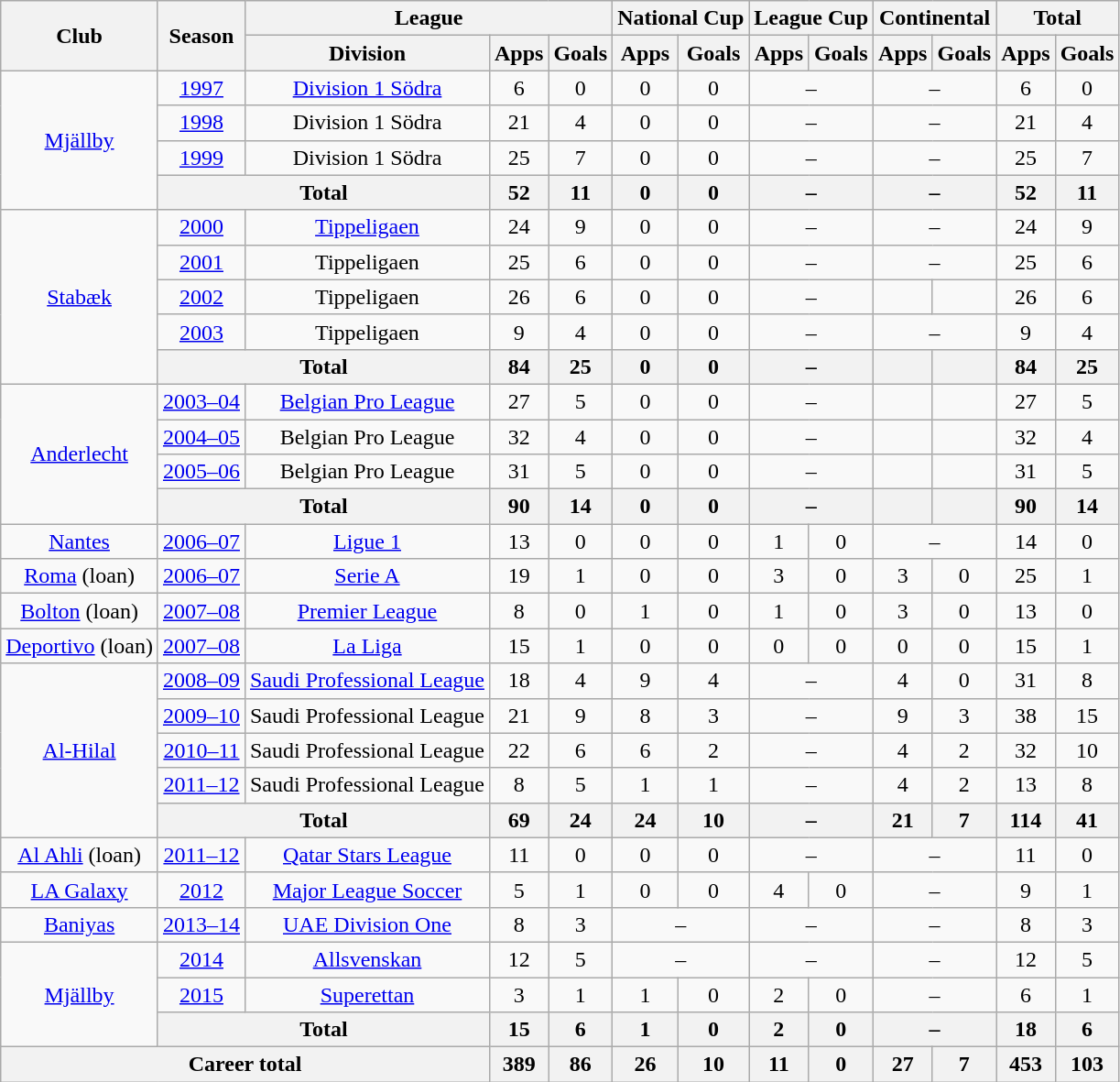<table class="wikitable" style="text-align:center">
<tr>
<th rowspan="2">Club</th>
<th rowspan="2">Season</th>
<th colspan="3">League</th>
<th colspan="2">National Cup</th>
<th colspan="2">League Cup</th>
<th colspan="2">Continental</th>
<th colspan="2">Total</th>
</tr>
<tr>
<th>Division</th>
<th>Apps</th>
<th>Goals</th>
<th>Apps</th>
<th>Goals</th>
<th>Apps</th>
<th>Goals</th>
<th>Apps</th>
<th>Goals</th>
<th>Apps</th>
<th>Goals</th>
</tr>
<tr>
<td rowspan="4"><a href='#'>Mjällby</a></td>
<td><a href='#'>1997</a></td>
<td><a href='#'>Division 1 Södra</a></td>
<td>6</td>
<td>0</td>
<td>0</td>
<td>0</td>
<td colspan="2">–</td>
<td colspan="2">–</td>
<td>6</td>
<td>0</td>
</tr>
<tr>
<td><a href='#'>1998</a></td>
<td>Division 1 Södra</td>
<td>21</td>
<td>4</td>
<td>0</td>
<td>0</td>
<td colspan="2">–</td>
<td colspan="2">–</td>
<td>21</td>
<td>4</td>
</tr>
<tr>
<td><a href='#'>1999</a></td>
<td>Division 1 Södra</td>
<td>25</td>
<td>7</td>
<td>0</td>
<td>0</td>
<td colspan="2">–</td>
<td colspan="2">–</td>
<td>25</td>
<td>7</td>
</tr>
<tr>
<th colspan="2">Total</th>
<th>52</th>
<th>11</th>
<th>0</th>
<th>0</th>
<th colspan="2">–</th>
<th colspan="2">–</th>
<th>52</th>
<th>11</th>
</tr>
<tr>
<td rowspan="5"><a href='#'>Stabæk</a></td>
<td><a href='#'>2000</a></td>
<td><a href='#'>Tippeligaen</a></td>
<td>24</td>
<td>9</td>
<td>0</td>
<td>0</td>
<td colspan="2">–</td>
<td colspan="2">–</td>
<td>24</td>
<td>9</td>
</tr>
<tr>
<td><a href='#'>2001</a></td>
<td>Tippeligaen</td>
<td>25</td>
<td>6</td>
<td>0</td>
<td>0</td>
<td colspan="2">–</td>
<td colspan="2">–</td>
<td>25</td>
<td>6</td>
</tr>
<tr>
<td><a href='#'>2002</a></td>
<td>Tippeligaen</td>
<td>26</td>
<td>6</td>
<td>0</td>
<td>0</td>
<td colspan="2">–</td>
<td></td>
<td></td>
<td>26</td>
<td>6</td>
</tr>
<tr>
<td><a href='#'>2003</a></td>
<td>Tippeligaen</td>
<td>9</td>
<td>4</td>
<td>0</td>
<td>0</td>
<td colspan="2">–</td>
<td colspan="2">–</td>
<td>9</td>
<td>4</td>
</tr>
<tr>
<th colspan="2">Total</th>
<th>84</th>
<th>25</th>
<th>0</th>
<th>0</th>
<th colspan="2">–</th>
<th></th>
<th></th>
<th>84</th>
<th>25</th>
</tr>
<tr>
<td rowspan="4"><a href='#'>Anderlecht</a></td>
<td><a href='#'>2003–04</a></td>
<td><a href='#'>Belgian Pro League</a></td>
<td>27</td>
<td>5</td>
<td>0</td>
<td>0</td>
<td colspan="2">–</td>
<td></td>
<td></td>
<td>27</td>
<td>5</td>
</tr>
<tr>
<td><a href='#'>2004–05</a></td>
<td>Belgian Pro League</td>
<td>32</td>
<td>4</td>
<td>0</td>
<td>0</td>
<td colspan="2">–</td>
<td></td>
<td></td>
<td>32</td>
<td>4</td>
</tr>
<tr>
<td><a href='#'>2005–06</a></td>
<td>Belgian Pro League</td>
<td>31</td>
<td>5</td>
<td>0</td>
<td>0</td>
<td colspan="2">–</td>
<td></td>
<td></td>
<td>31</td>
<td>5</td>
</tr>
<tr>
<th colspan="2">Total</th>
<th>90</th>
<th>14</th>
<th>0</th>
<th>0</th>
<th colspan="2">–</th>
<th></th>
<th></th>
<th>90</th>
<th>14</th>
</tr>
<tr>
<td><a href='#'>Nantes</a></td>
<td><a href='#'>2006–07</a></td>
<td><a href='#'>Ligue 1</a></td>
<td>13</td>
<td>0</td>
<td>0</td>
<td>0</td>
<td>1</td>
<td>0</td>
<td colspan="2">–</td>
<td>14</td>
<td>0</td>
</tr>
<tr>
<td><a href='#'>Roma</a> (loan)</td>
<td><a href='#'>2006–07</a></td>
<td><a href='#'>Serie A</a></td>
<td>19</td>
<td>1</td>
<td>0</td>
<td>0</td>
<td>3</td>
<td>0</td>
<td>3</td>
<td>0</td>
<td>25</td>
<td>1</td>
</tr>
<tr>
<td><a href='#'>Bolton</a> (loan)</td>
<td><a href='#'>2007–08</a></td>
<td><a href='#'>Premier League</a></td>
<td>8</td>
<td>0</td>
<td>1</td>
<td>0</td>
<td>1</td>
<td>0</td>
<td>3</td>
<td>0</td>
<td>13</td>
<td>0</td>
</tr>
<tr>
<td><a href='#'>Deportivo</a> (loan)</td>
<td><a href='#'>2007–08</a></td>
<td><a href='#'>La Liga</a></td>
<td>15</td>
<td>1</td>
<td>0</td>
<td>0</td>
<td>0</td>
<td>0</td>
<td>0</td>
<td>0</td>
<td>15</td>
<td>1</td>
</tr>
<tr>
<td rowspan="5"><a href='#'>Al-Hilal</a></td>
<td><a href='#'>2008–09</a></td>
<td><a href='#'>Saudi Professional League</a></td>
<td>18</td>
<td>4</td>
<td>9</td>
<td>4</td>
<td colspan="2">–</td>
<td>4</td>
<td>0</td>
<td>31</td>
<td>8</td>
</tr>
<tr>
<td><a href='#'>2009–10</a></td>
<td>Saudi Professional League</td>
<td>21</td>
<td>9</td>
<td>8</td>
<td>3</td>
<td colspan="2">–</td>
<td>9</td>
<td>3</td>
<td>38</td>
<td>15</td>
</tr>
<tr>
<td><a href='#'>2010–11</a></td>
<td>Saudi Professional League</td>
<td>22</td>
<td>6</td>
<td>6</td>
<td>2</td>
<td colspan="2">–</td>
<td>4</td>
<td>2</td>
<td>32</td>
<td>10</td>
</tr>
<tr>
<td><a href='#'>2011–12</a></td>
<td>Saudi Professional League</td>
<td>8</td>
<td>5</td>
<td>1</td>
<td>1</td>
<td colspan="2">–</td>
<td>4</td>
<td>2</td>
<td>13</td>
<td>8</td>
</tr>
<tr>
<th colspan="2">Total</th>
<th>69</th>
<th>24</th>
<th>24</th>
<th>10</th>
<th colspan="2">–</th>
<th>21</th>
<th>7</th>
<th>114</th>
<th>41</th>
</tr>
<tr>
<td><a href='#'>Al Ahli</a> (loan)</td>
<td><a href='#'>2011–12</a></td>
<td><a href='#'>Qatar Stars League</a></td>
<td>11</td>
<td>0</td>
<td>0</td>
<td>0</td>
<td colspan="2">–</td>
<td colspan="2">–</td>
<td>11</td>
<td>0</td>
</tr>
<tr>
<td><a href='#'>LA Galaxy</a></td>
<td><a href='#'>2012</a></td>
<td><a href='#'>Major League Soccer</a></td>
<td>5</td>
<td>1</td>
<td>0</td>
<td>0</td>
<td>4</td>
<td>0</td>
<td colspan="2">–</td>
<td>9</td>
<td>1</td>
</tr>
<tr>
<td><a href='#'>Baniyas</a></td>
<td><a href='#'>2013–14</a></td>
<td><a href='#'>UAE Division One</a></td>
<td>8</td>
<td>3</td>
<td colspan="2">–</td>
<td colspan="2">–</td>
<td colspan="2">–</td>
<td>8</td>
<td>3</td>
</tr>
<tr>
<td rowspan="3"><a href='#'>Mjällby</a></td>
<td><a href='#'>2014</a></td>
<td><a href='#'>Allsvenskan</a></td>
<td>12</td>
<td>5</td>
<td colspan="2">–</td>
<td colspan="2">–</td>
<td colspan="2">–</td>
<td>12</td>
<td>5</td>
</tr>
<tr>
<td><a href='#'>2015</a></td>
<td><a href='#'>Superettan</a></td>
<td>3</td>
<td>1</td>
<td>1</td>
<td>0</td>
<td>2</td>
<td>0</td>
<td colspan="2">–</td>
<td>6</td>
<td>1</td>
</tr>
<tr>
<th colspan="2">Total</th>
<th>15</th>
<th>6</th>
<th>1</th>
<th>0</th>
<th>2</th>
<th>0</th>
<th colspan="2">–</th>
<th>18</th>
<th>6</th>
</tr>
<tr>
<th colspan="3">Career total</th>
<th>389</th>
<th>86</th>
<th>26</th>
<th>10</th>
<th>11</th>
<th>0</th>
<th>27</th>
<th>7</th>
<th>453</th>
<th>103</th>
</tr>
</table>
